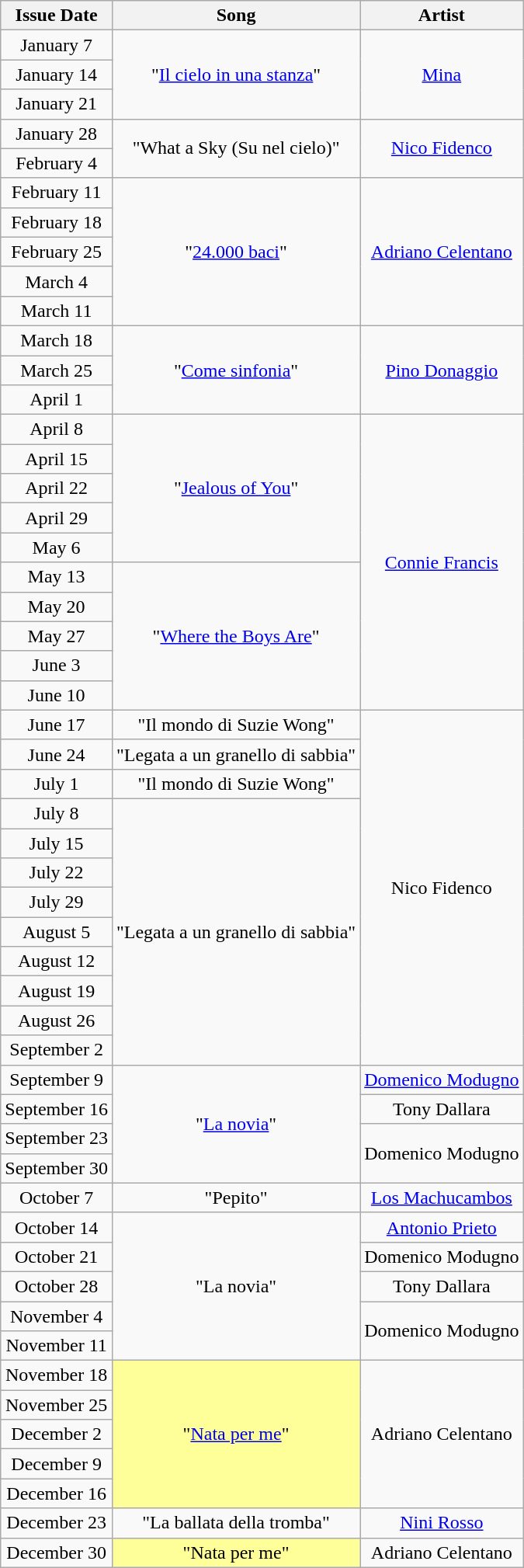<table class="wikitable">
<tr>
<th>Issue Date</th>
<th>Song</th>
<th>Artist</th>
</tr>
<tr>
<td align="center">January 7</td>
<td align="center" rowspan="3">"<a href='#'>Il cielo in una stanza</a>"</td>
<td align="center" rowspan="3"><a href='#'>Mina</a></td>
</tr>
<tr>
<td align="center">January 14</td>
</tr>
<tr>
<td align="center">January 21</td>
</tr>
<tr>
<td align="center">January 28</td>
<td align="center" rowspan="2">"What a Sky (Su nel cielo)"</td>
<td align="center" rowspan="2"><a href='#'>Nico Fidenco</a></td>
</tr>
<tr>
<td align="center">February 4</td>
</tr>
<tr>
<td align="center">February 11</td>
<td align="center" rowspan="5">"<a href='#'>24.000 baci</a>"</td>
<td align="center" rowspan="5"><a href='#'>Adriano Celentano</a></td>
</tr>
<tr>
<td align="center">February 18</td>
</tr>
<tr>
<td align="center">February 25</td>
</tr>
<tr>
<td align="center">March 4</td>
</tr>
<tr>
<td align="center">March 11</td>
</tr>
<tr>
<td align="center">March 18</td>
<td align="center" rowspan="3">"<a href='#'>Come sinfonia</a>"</td>
<td align="center" rowspan="3"><a href='#'>Pino Donaggio</a></td>
</tr>
<tr>
<td align="center">March 25</td>
</tr>
<tr>
<td align="center">April 1</td>
</tr>
<tr>
<td align="center">April 8</td>
<td align="center" rowspan="5">"<a href='#'>Jealous of You</a>"</td>
<td align="center" rowspan="10"><a href='#'>Connie Francis</a></td>
</tr>
<tr>
<td align="center">April 15</td>
</tr>
<tr>
<td align="center">April 22</td>
</tr>
<tr>
<td align="center">April 29</td>
</tr>
<tr>
<td align="center">May 6</td>
</tr>
<tr>
<td align="center">May 13</td>
<td align="center" rowspan="5">"<a href='#'>Where the Boys Are</a>"</td>
</tr>
<tr>
<td align="center">May 20</td>
</tr>
<tr>
<td align="center">May 27</td>
</tr>
<tr>
<td align="center">June 3</td>
</tr>
<tr>
<td align="center">June 10</td>
</tr>
<tr>
<td align="center">June 17</td>
<td align="center" rowspan="1">"Il mondo di Suzie Wong"</td>
<td align="center" rowspan="12">Nico Fidenco</td>
</tr>
<tr>
<td align="center">June 24</td>
<td align="center" rowspan="1">"Legata a un granello di sabbia"</td>
</tr>
<tr>
<td align="center">July 1</td>
<td align="center" rowspan="1">"Il mondo di Suzie Wong"</td>
</tr>
<tr>
<td align="center">July 8</td>
<td align="center" rowspan="9">"Legata a un granello di sabbia"</td>
</tr>
<tr>
<td align="center">July 15</td>
</tr>
<tr>
<td align="center">July 22</td>
</tr>
<tr>
<td align="center">July 29</td>
</tr>
<tr>
<td align="center">August 5</td>
</tr>
<tr>
<td align="center">August 12</td>
</tr>
<tr>
<td align="center">August 19</td>
</tr>
<tr>
<td align="center">August 26</td>
</tr>
<tr>
<td align="center">September 2</td>
</tr>
<tr>
<td align="center">September 9</td>
<td align="center" rowspan="4">"<a href='#'>La novia</a>"</td>
<td align="center"><a href='#'>Domenico Modugno</a></td>
</tr>
<tr>
<td align="center">September 16</td>
<td align="center">Tony Dallara</td>
</tr>
<tr>
<td align="center">September 23</td>
<td align="center" rowspan="2">Domenico Modugno</td>
</tr>
<tr>
<td align="center">September 30</td>
</tr>
<tr>
<td align="center">October 7</td>
<td align="center">"Pepito"</td>
<td align="center"><a href='#'>Los Machucambos</a></td>
</tr>
<tr>
<td align="center">October 14</td>
<td align="center" rowspan="5">"La novia"</td>
<td align="center" rowspan="1"><a href='#'>Antonio Prieto</a></td>
</tr>
<tr>
<td align="center">October 21</td>
<td align="center">Domenico Modugno</td>
</tr>
<tr>
<td align="center">October 28</td>
<td align="center">Tony Dallara</td>
</tr>
<tr>
<td align="center">November 4</td>
<td align="center" rowspan="2">Domenico Modugno</td>
</tr>
<tr>
<td align="center">November 11</td>
</tr>
<tr>
<td align="center">November 18</td>
<td bgcolor=#FFFF99 align="center" rowspan="5">"<a href='#'>Nata per me</a>"</td>
<td align="center" rowspan="5">Adriano Celentano</td>
</tr>
<tr>
<td align="center">November 25</td>
</tr>
<tr>
<td align="center">December 2</td>
</tr>
<tr>
<td align="center">December 9</td>
</tr>
<tr>
<td align="center">December 16</td>
</tr>
<tr>
<td align="center">December 23</td>
<td align="center"  ">"La ballata della tromba"</td>
<td align="center"><a href='#'>Nini Rosso</a></td>
</tr>
<tr>
<td align="center">December 30</td>
<td bgcolor=#FFFF99 align="center">"Nata per me"</td>
<td align="center">Adriano Celentano</td>
</tr>
</table>
